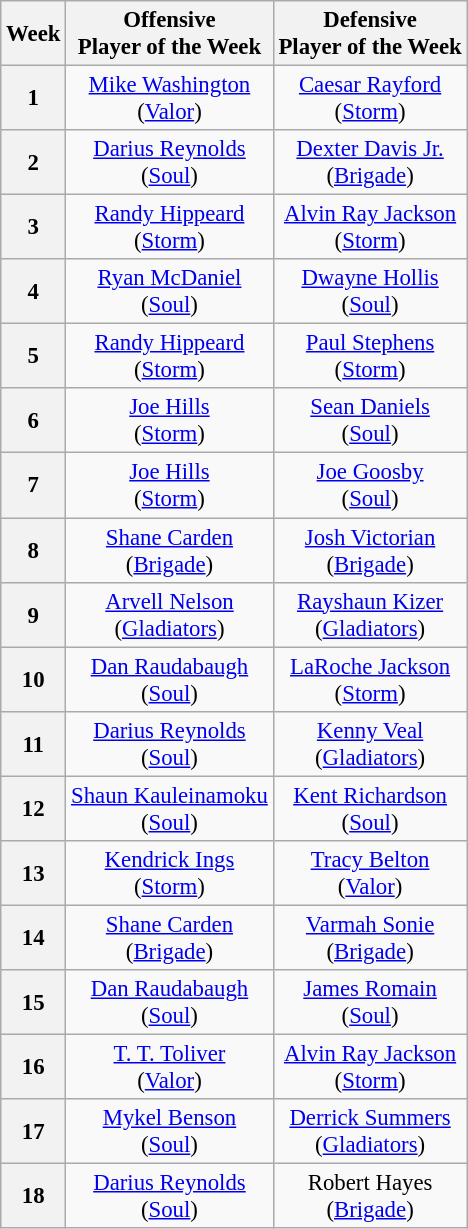<table class="wikitable" style="font-size: 95%; text-align: center;">
<tr>
<th rowspan=1>Week</th>
<th colspan=1>Offensive<br>Player of the Week</th>
<th colspan=1>Defensive<br>Player of the Week</th>
</tr>
<tr>
<th>1</th>
<td><a href='#'>Mike Washington</a><br>(<a href='#'>Valor</a>)</td>
<td><a href='#'>Caesar Rayford</a><br>(<a href='#'>Storm</a>)</td>
</tr>
<tr>
<th>2</th>
<td><a href='#'>Darius Reynolds</a><br>(<a href='#'>Soul</a>)</td>
<td><a href='#'>Dexter Davis Jr.</a><br>(<a href='#'>Brigade</a>)</td>
</tr>
<tr>
<th>3</th>
<td><a href='#'>Randy Hippeard</a><br>(<a href='#'>Storm</a>)</td>
<td><a href='#'>Alvin Ray Jackson</a><br>(<a href='#'>Storm</a>)</td>
</tr>
<tr>
<th>4</th>
<td><a href='#'>Ryan McDaniel</a><br>(<a href='#'>Soul</a>)</td>
<td><a href='#'>Dwayne Hollis</a><br>(<a href='#'>Soul</a>)</td>
</tr>
<tr>
<th>5</th>
<td><a href='#'>Randy Hippeard</a><br>(<a href='#'>Storm</a>)</td>
<td><a href='#'>Paul Stephens</a><br>(<a href='#'>Storm</a>)</td>
</tr>
<tr>
<th>6</th>
<td><a href='#'>Joe Hills</a><br>(<a href='#'>Storm</a>)</td>
<td><a href='#'>Sean Daniels</a><br>(<a href='#'>Soul</a>)</td>
</tr>
<tr>
<th>7</th>
<td><a href='#'>Joe Hills</a><br>(<a href='#'>Storm</a>)</td>
<td><a href='#'>Joe Goosby</a><br>(<a href='#'>Soul</a>)</td>
</tr>
<tr>
<th>8</th>
<td><a href='#'>Shane Carden</a><br>(<a href='#'>Brigade</a>)</td>
<td><a href='#'>Josh Victorian</a><br>(<a href='#'>Brigade</a>)</td>
</tr>
<tr>
<th>9</th>
<td><a href='#'>Arvell Nelson</a><br>(<a href='#'>Gladiators</a>)</td>
<td><a href='#'>Rayshaun Kizer</a><br>(<a href='#'>Gladiators</a>)</td>
</tr>
<tr>
<th>10</th>
<td><a href='#'>Dan Raudabaugh</a><br>(<a href='#'>Soul</a>)</td>
<td><a href='#'>LaRoche Jackson</a><br>(<a href='#'>Storm</a>)</td>
</tr>
<tr>
<th>11</th>
<td><a href='#'>Darius Reynolds</a><br>(<a href='#'>Soul</a>)</td>
<td><a href='#'>Kenny Veal</a><br>(<a href='#'>Gladiators</a>)</td>
</tr>
<tr>
<th>12</th>
<td><a href='#'>Shaun Kauleinamoku</a><br>(<a href='#'>Soul</a>)</td>
<td><a href='#'>Kent Richardson</a><br>(<a href='#'>Soul</a>)</td>
</tr>
<tr>
<th>13</th>
<td><a href='#'>Kendrick Ings</a><br>(<a href='#'>Storm</a>)</td>
<td><a href='#'>Tracy Belton</a><br>(<a href='#'>Valor</a>)</td>
</tr>
<tr>
<th>14</th>
<td><a href='#'>Shane Carden</a><br>(<a href='#'>Brigade</a>)</td>
<td><a href='#'>Varmah Sonie</a><br>(<a href='#'>Brigade</a>)</td>
</tr>
<tr>
<th>15</th>
<td><a href='#'>Dan Raudabaugh</a><br>(<a href='#'>Soul</a>)</td>
<td><a href='#'>James Romain</a><br>(<a href='#'>Soul</a>)</td>
</tr>
<tr>
<th>16</th>
<td><a href='#'>T. T. Toliver</a><br>(<a href='#'>Valor</a>)</td>
<td><a href='#'>Alvin Ray Jackson</a><br>(<a href='#'>Storm</a>)</td>
</tr>
<tr>
<th>17</th>
<td><a href='#'>Mykel Benson</a><br>(<a href='#'>Soul</a>)</td>
<td><a href='#'>Derrick Summers</a><br>(<a href='#'>Gladiators</a>)</td>
</tr>
<tr>
<th>18</th>
<td><a href='#'>Darius Reynolds</a><br>(<a href='#'>Soul</a>)</td>
<td>Robert Hayes<br>(<a href='#'>Brigade</a>)</td>
</tr>
</table>
